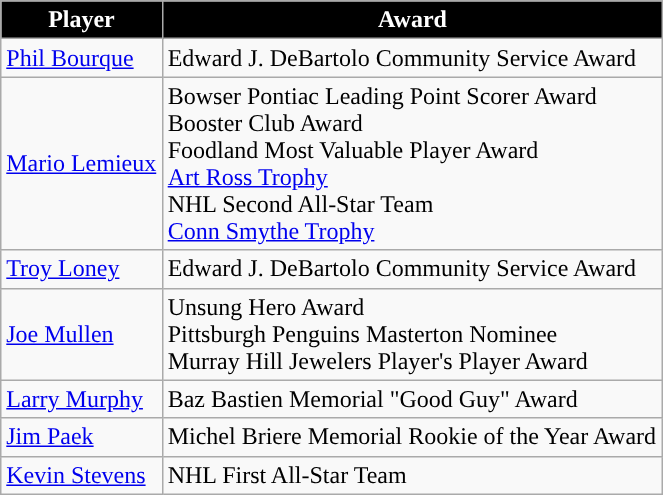<table class="wikitable" border="1" style="width:35%;">
<tr style="background:#ddd;">
<th style="color:white; background:#000000; ">Player</th>
<th style="color:white; background:#000000; ">Award</th>
</tr>
<tr>
<td><a href='#'>Phil Bourque</a></td>
<td>Edward J. DeBartolo Community Service Award</td>
</tr>
<tr>
<td><a href='#'>Mario Lemieux</a></td>
<td>Bowser Pontiac Leading Point Scorer Award<br>Booster Club Award<br>Foodland Most Valuable Player Award<br><a href='#'>Art Ross Trophy</a><br>NHL Second All-Star Team<br><a href='#'>Conn Smythe Trophy</a></td>
</tr>
<tr>
<td><a href='#'>Troy Loney</a></td>
<td>Edward J. DeBartolo Community Service Award</td>
</tr>
<tr>
<td><a href='#'>Joe Mullen</a></td>
<td>Unsung Hero Award<br>Pittsburgh Penguins Masterton Nominee<br>Murray Hill Jewelers Player's Player Award</td>
</tr>
<tr>
<td><a href='#'>Larry Murphy</a></td>
<td>Baz Bastien Memorial "Good Guy" Award</td>
</tr>
<tr>
<td><a href='#'>Jim Paek</a></td>
<td>Michel Briere Memorial Rookie of the Year Award</td>
</tr>
<tr>
<td><a href='#'>Kevin Stevens</a></td>
<td>NHL First All-Star Team</td>
</tr>
</table>
